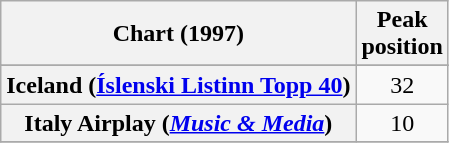<table class="wikitable sortable plainrowheaders" style="text-align:center">
<tr>
<th scope="col">Chart (1997)</th>
<th scope="col">Peak<br>position</th>
</tr>
<tr>
</tr>
<tr>
<th scope="row">Iceland (<a href='#'>Íslenski Listinn Topp 40</a>)</th>
<td>32</td>
</tr>
<tr>
<th scope="row">Italy Airplay (<em><a href='#'>Music & Media</a></em>)</th>
<td>10</td>
</tr>
<tr>
</tr>
</table>
